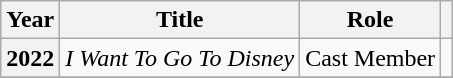<table class="wikitable plainrowheaders">
<tr>
<th scope="col">Year</th>
<th scope="col">Title</th>
<th scope="col">Role</th>
<th scope="col" class="unsortable"></th>
</tr>
<tr>
<th scope="row">2022</th>
<td><em>I Want To Go To Disney</em></td>
<td>Cast Member</td>
<td></td>
</tr>
<tr>
</tr>
</table>
